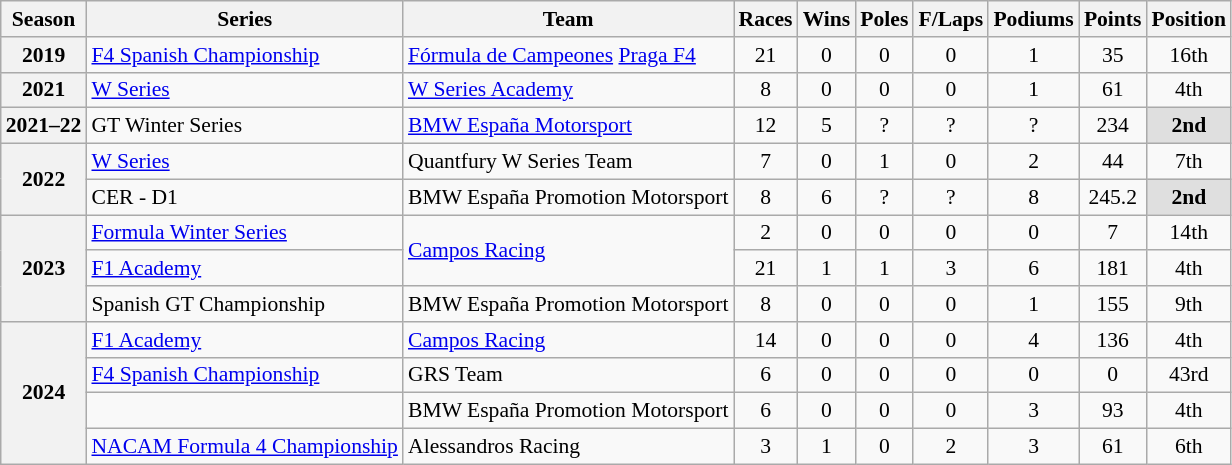<table class="wikitable" style="font-size: 90%; text-align:center">
<tr>
<th scope="col">Season</th>
<th scope="col">Series</th>
<th scope="col">Team</th>
<th scope="col">Races</th>
<th scope="col">Wins</th>
<th scope="col">Poles</th>
<th scope="col">F/Laps</th>
<th scope="col">Podiums</th>
<th scope="col">Points</th>
<th scope="col">Position</th>
</tr>
<tr>
<th scope="row">2019</th>
<td style="text-align:left;"><a href='#'>F4 Spanish Championship</a></td>
<td style="text-align:left;"><a href='#'>Fórmula de Campeones</a> <a href='#'>Praga F4</a></td>
<td>21</td>
<td>0</td>
<td>0</td>
<td>0</td>
<td>1</td>
<td>35</td>
<td>16th</td>
</tr>
<tr>
<th scope="row">2021</th>
<td style="text-align:left;"><a href='#'>W Series</a></td>
<td style="text-align:left;"><a href='#'>W Series Academy</a></td>
<td>8</td>
<td>0</td>
<td>0</td>
<td>0</td>
<td>1</td>
<td>61</td>
<td>4th</td>
</tr>
<tr>
<th scope="row">2021–22</th>
<td style="text-align:left;">GT Winter Series</td>
<td style="text-align:left;"><a href='#'>BMW España Motorsport</a></td>
<td>12</td>
<td>5</td>
<td>?</td>
<td>?</td>
<td>?</td>
<td>234</td>
<td style="background:#DFDFDF;"><strong>2nd</strong></td>
</tr>
<tr>
<th scope="row" rowspan="2">2022</th>
<td style="text-align:left;"><a href='#'>W Series</a></td>
<td style="text-align:left;">Quantfury W Series Team</td>
<td>7</td>
<td>0</td>
<td>1</td>
<td>0</td>
<td>2</td>
<td>44</td>
<td>7th</td>
</tr>
<tr>
<td style="text-align:left;">CER - D1</td>
<td style="text-align:left;">BMW España Promotion Motorsport</td>
<td>8</td>
<td>6</td>
<td>?</td>
<td>?</td>
<td>8</td>
<td>245.2</td>
<td style="background:#DFDFDF;"><strong>2nd</strong></td>
</tr>
<tr>
<th scope="row" rowspan="3">2023</th>
<td style="text-align:left;"><a href='#'>Formula Winter Series</a></td>
<td style="text-align:left;" rowspan="2"><a href='#'>Campos Racing</a></td>
<td>2</td>
<td>0</td>
<td>0</td>
<td>0</td>
<td>0</td>
<td>7</td>
<td>14th</td>
</tr>
<tr>
<td style="text-align:left;"><a href='#'>F1 Academy</a></td>
<td>21</td>
<td>1</td>
<td>1</td>
<td>3</td>
<td>6</td>
<td>181</td>
<td>4th</td>
</tr>
<tr>
<td style="text-align:left;">Spanish GT Championship</td>
<td style="text-align:left;">BMW España Promotion Motorsport</td>
<td>8</td>
<td>0</td>
<td>0</td>
<td>0</td>
<td>1</td>
<td>155</td>
<td>9th</td>
</tr>
<tr>
<th rowspan="4" scope="row">2024</th>
<td style="text-align:left;"><a href='#'>F1 Academy</a></td>
<td style="text-align:left;"><a href='#'>Campos Racing</a></td>
<td>14</td>
<td>0</td>
<td>0</td>
<td>0</td>
<td>4</td>
<td>136</td>
<td>4th</td>
</tr>
<tr>
<td style="text-align:left;"><a href='#'>F4 Spanish Championship</a></td>
<td style="text-align:left;">GRS Team</td>
<td>6</td>
<td>0</td>
<td>0</td>
<td>0</td>
<td>0</td>
<td>0</td>
<td>43rd</td>
</tr>
<tr>
<td style="text-align:left;"></td>
<td style="text-align:left;">BMW España Promotion Motorsport</td>
<td>6</td>
<td>0</td>
<td>0</td>
<td>0</td>
<td>3</td>
<td>93</td>
<td>4th</td>
</tr>
<tr>
<td align=left><a href='#'>NACAM Formula 4 Championship</a></td>
<td align=left>Alessandros Racing</td>
<td>3</td>
<td>1</td>
<td>0</td>
<td>2</td>
<td>3</td>
<td>61</td>
<td>6th</td>
</tr>
</table>
